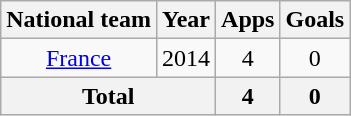<table class="wikitable" style="text-align: center;">
<tr>
<th>National team</th>
<th>Year</th>
<th>Apps</th>
<th>Goals</th>
</tr>
<tr>
<td><a href='#'>France</a></td>
<td>2014</td>
<td>4</td>
<td>0</td>
</tr>
<tr>
<th colspan="2">Total</th>
<th>4</th>
<th>0</th>
</tr>
</table>
